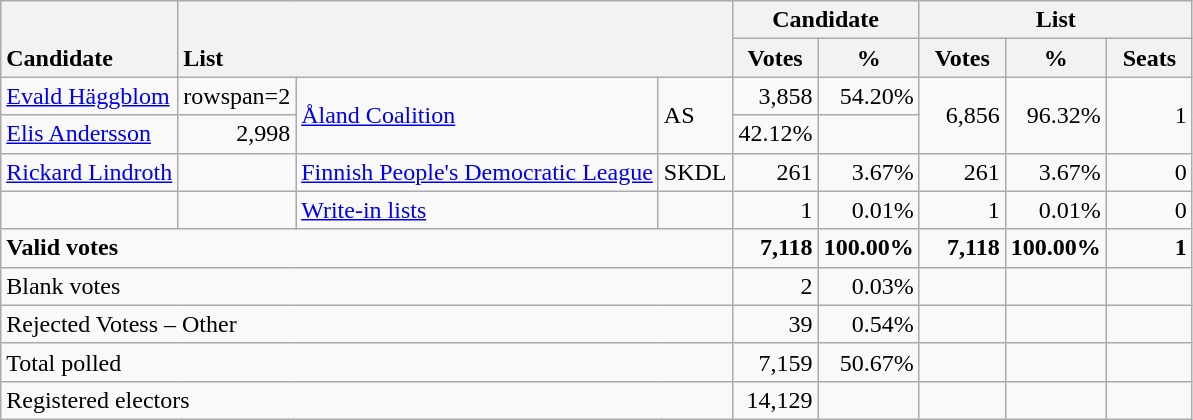<table class="wikitable" border="1" style="text-align:right;">
<tr>
<th ! style="text-align:left;" valign=bottom rowspan=2>Candidate</th>
<th style="text-align:left;" valign=bottom rowspan=2 colspan=3>List</th>
<th colspan=2>Candidate</th>
<th colspan=3>List</th>
</tr>
<tr>
<th align=center valign=bottom width="50">Votes</th>
<th align=center valign=bottom width="50">%</th>
<th align=center valign=bottom width="50">Votes</th>
<th align=center valign=bottom width="50">%</th>
<th align=center valign=bottom width="50">Seats</th>
</tr>
<tr>
<td align=left><a href='#'>Evald Häggblom</a></td>
<td>rowspan=2 </td>
<td rowspan=2 align=left><a href='#'>Åland Coalition</a></td>
<td rowspan=2 align=left>AS</td>
<td>3,858</td>
<td>54.20%</td>
<td rowspan=2>6,856</td>
<td rowspan=2>96.32%</td>
<td rowspan=2>1</td>
</tr>
<tr>
<td align=left><a href='#'>Elis Andersson</a></td>
<td>2,998</td>
<td>42.12%</td>
</tr>
<tr>
<td align=left><a href='#'>Rickard Lindroth</a></td>
<td></td>
<td align=left><a href='#'>Finnish People's Democratic League</a></td>
<td align=left>SKDL</td>
<td>261</td>
<td>3.67%</td>
<td>261</td>
<td>3.67%</td>
<td>0</td>
</tr>
<tr>
<td align=left></td>
<td></td>
<td align=left><a href='#'>Write-in lists</a></td>
<td align=left></td>
<td>1</td>
<td>0.01%</td>
<td>1</td>
<td>0.01%</td>
<td>0</td>
</tr>
<tr style="font-weight:bold">
<td align=left colspan=4>Valid votes</td>
<td>7,118</td>
<td>100.00%</td>
<td>7,118</td>
<td>100.00%</td>
<td>1</td>
</tr>
<tr>
<td align=left colspan=4>Blank votes</td>
<td>2</td>
<td>0.03%</td>
<td></td>
<td></td>
<td></td>
</tr>
<tr>
<td align=left colspan=4>Rejected Votess – Other</td>
<td>39</td>
<td>0.54%</td>
<td></td>
<td></td>
<td></td>
</tr>
<tr>
<td align=left colspan=4>Total polled</td>
<td>7,159</td>
<td>50.67%</td>
<td></td>
<td></td>
<td></td>
</tr>
<tr>
<td align=left colspan=4>Registered electors</td>
<td>14,129</td>
<td></td>
<td></td>
<td></td>
<td></td>
</tr>
</table>
